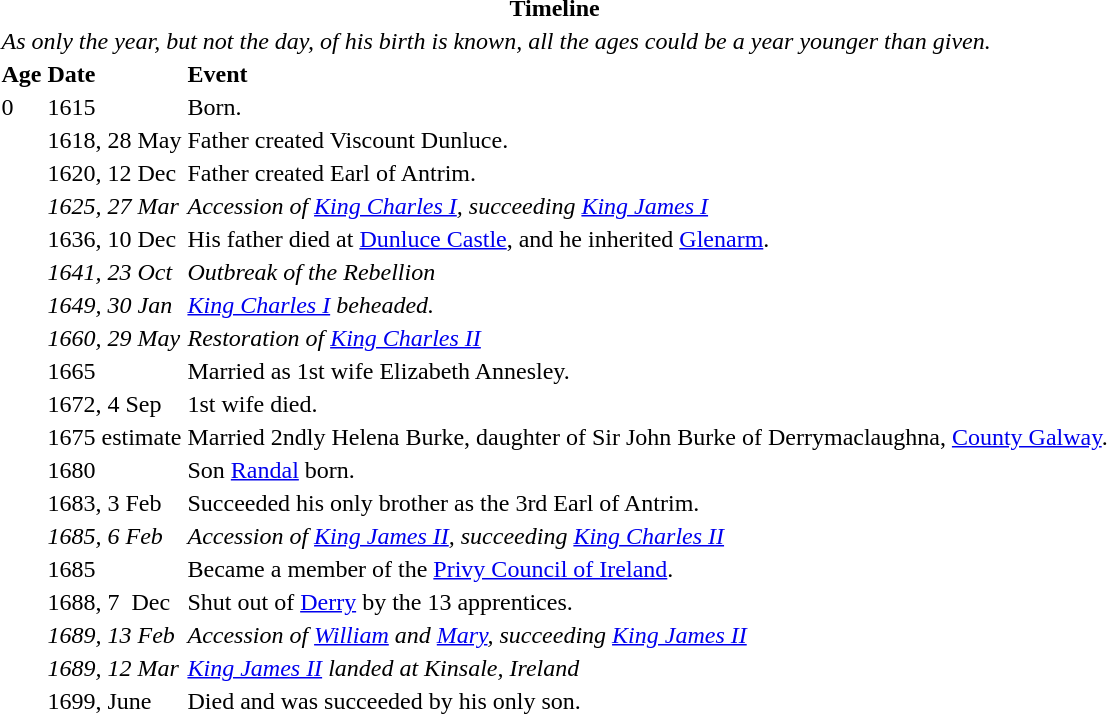<table>
<tr>
<th colspan=3>Timeline</th>
</tr>
<tr>
<td colspan=3><em>As only the year, but not the day, of his birth is known, all the ages could be a year younger than given.</em></td>
</tr>
<tr>
<th align="left">Age</th>
<th align="left">Date</th>
<th align="left">Event</th>
</tr>
<tr>
<td>0</td>
<td>1615</td>
<td>Born.</td>
</tr>
<tr>
<td></td>
<td>1618, 28 May</td>
<td>Father created Viscount Dunluce.</td>
</tr>
<tr>
<td></td>
<td>1620, 12 Dec</td>
<td>Father created Earl of Antrim.</td>
</tr>
<tr>
<td></td>
<td><em>1625, 27 Mar</em></td>
<td><em>Accession of <a href='#'>King Charles I</a>, succeeding <a href='#'>King James I</a></em></td>
</tr>
<tr>
<td></td>
<td>1636, 10 Dec</td>
<td>His father died at <a href='#'>Dunluce Castle</a>, and he inherited <a href='#'>Glenarm</a>.</td>
</tr>
<tr>
<td></td>
<td><em>1641, 23 Oct</em></td>
<td><em>Outbreak of the Rebellion</em></td>
</tr>
<tr>
<td></td>
<td><em>1649, 30 Jan</em></td>
<td><em><a href='#'>King Charles I</a> beheaded.</em></td>
</tr>
<tr>
<td></td>
<td><em>1660, 29 May</em></td>
<td><em>Restoration of <a href='#'>King Charles II</a></em></td>
</tr>
<tr>
<td></td>
<td>1665</td>
<td>Married as 1st wife Elizabeth Annesley.</td>
</tr>
<tr>
<td></td>
<td>1672, 4 Sep</td>
<td>1st wife died.</td>
</tr>
<tr>
<td></td>
<td>1675 estimate</td>
<td>Married 2ndly Helena Burke, daughter of Sir John Burke of Derrymaclaughna, <a href='#'>County Galway</a>.</td>
</tr>
<tr>
<td></td>
<td>1680</td>
<td>Son <a href='#'>Randal</a> born.</td>
</tr>
<tr>
<td></td>
<td>1683, 3 Feb</td>
<td>Succeeded his only brother as the 3rd Earl of Antrim.</td>
</tr>
<tr>
<td></td>
<td><em>1685, 6 Feb</em></td>
<td><em>Accession of <a href='#'>King James II</a>, succeeding <a href='#'>King Charles II</a></em></td>
</tr>
<tr>
<td></td>
<td>1685</td>
<td>Became a member of the <a href='#'>Privy Council of Ireland</a>.</td>
</tr>
<tr>
<td></td>
<td>1688, 7  Dec</td>
<td>Shut out of <a href='#'>Derry</a> by the 13 apprentices.</td>
</tr>
<tr>
<td></td>
<td><em>1689, 13 Feb</em></td>
<td><em>Accession of <a href='#'>William</a> and <a href='#'>Mary</a>, succeeding <a href='#'>King James II</a></em></td>
</tr>
<tr>
<td></td>
<td><em>1689, 12 Mar</em></td>
<td><em><a href='#'>King James II</a> landed at Kinsale, Ireland</em></td>
</tr>
<tr>
<td></td>
<td>1699, June</td>
<td>Died and was succeeded by his only son.</td>
</tr>
</table>
